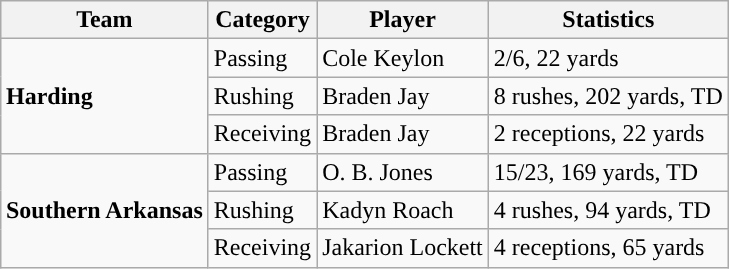<table class="wikitable" style="float: right;">
<tr>
<th>Team</th>
<th>Category</th>
<th>Player</th>
<th>Statistics</th>
</tr>
<tr>
<td rowspan=3><strong>Harding</strong></td>
<td>Passing</td>
<td>Cole Keylon</td>
<td>2/6, 22 yards</td>
</tr>
<tr>
<td>Rushing</td>
<td>Braden Jay</td>
<td>8 rushes, 202 yards, TD</td>
</tr>
<tr>
<td>Receiving</td>
<td>Braden Jay</td>
<td>2 receptions, 22 yards</td>
</tr>
<tr>
<td rowspan=3><strong>Southern Arkansas</strong></td>
<td>Passing</td>
<td>O. B. Jones</td>
<td>15/23, 169 yards, TD</td>
</tr>
<tr>
<td>Rushing</td>
<td>Kadyn Roach</td>
<td>4 rushes, 94 yards, TD</td>
</tr>
<tr>
<td>Receiving</td>
<td>Jakarion Lockett</td>
<td>4 receptions, 65 yards</td>
</tr>
</table>
